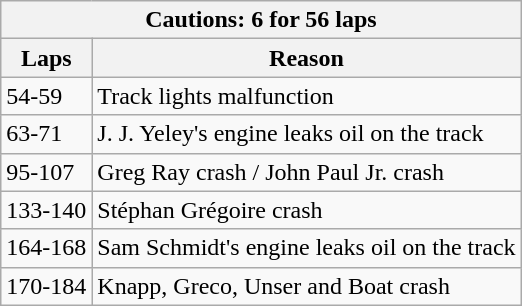<table class="wikitable">
<tr>
<th colspan=2>Cautions: 6 for 56 laps</th>
</tr>
<tr>
<th>Laps</th>
<th>Reason</th>
</tr>
<tr>
<td>54-59</td>
<td>Track lights malfunction</td>
</tr>
<tr>
<td>63-71</td>
<td>J. J. Yeley's engine leaks oil on the track</td>
</tr>
<tr>
<td>95-107</td>
<td>Greg Ray crash / John Paul Jr. crash</td>
</tr>
<tr>
<td>133-140</td>
<td>Stéphan Grégoire crash</td>
</tr>
<tr>
<td>164-168</td>
<td>Sam Schmidt's engine leaks oil on the track</td>
</tr>
<tr>
<td>170-184</td>
<td>Knapp, Greco, Unser and Boat crash</td>
</tr>
</table>
